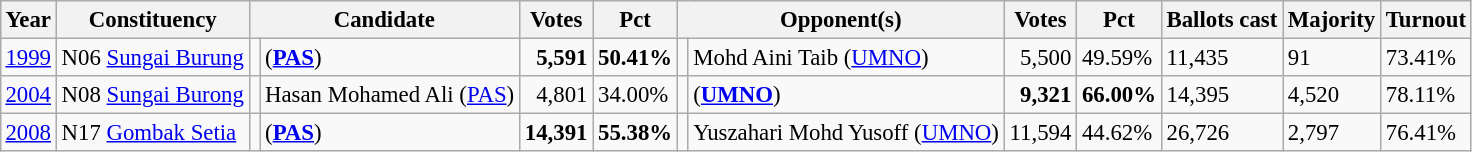<table class="wikitable" style="margin:0.5em ; font-size:95%">
<tr>
<th>Year</th>
<th>Constituency</th>
<th colspan=2>Candidate</th>
<th>Votes</th>
<th>Pct</th>
<th colspan=2>Opponent(s)</th>
<th>Votes</th>
<th>Pct</th>
<th>Ballots cast</th>
<th>Majority</th>
<th>Turnout</th>
</tr>
<tr>
<td><a href='#'>1999</a></td>
<td>N06 <a href='#'>Sungai Burung</a></td>
<td></td>
<td> (<a href='#'><strong>PAS</strong></a>)</td>
<td align="right"><strong>5,591</strong></td>
<td><strong>50.41%</strong></td>
<td></td>
<td>Mohd Aini Taib (<a href='#'>UMNO</a>)</td>
<td align="right">5,500</td>
<td>49.59%</td>
<td>11,435</td>
<td>91</td>
<td>73.41%</td>
</tr>
<tr>
<td><a href='#'>2004</a></td>
<td>N08 <a href='#'>Sungai Burong</a></td>
<td></td>
<td>Hasan Mohamed Ali (<a href='#'>PAS</a>)</td>
<td align="right">4,801</td>
<td>34.00%</td>
<td></td>
<td> (<a href='#'><strong>UMNO</strong></a>)</td>
<td align="right"><strong>9,321</strong></td>
<td><strong>66.00%</strong></td>
<td>14,395</td>
<td>4,520</td>
<td>78.11%</td>
</tr>
<tr>
<td><a href='#'>2008</a></td>
<td>N17 <a href='#'>Gombak Setia</a></td>
<td></td>
<td> (<a href='#'><strong>PAS</strong></a>)</td>
<td align="right"><strong>14,391</strong></td>
<td><strong>55.38%</strong></td>
<td></td>
<td>Yuszahari Mohd Yusoff (<a href='#'>UMNO</a>)</td>
<td align="right">11,594</td>
<td>44.62%</td>
<td>26,726</td>
<td>2,797</td>
<td>76.41%</td>
</tr>
</table>
